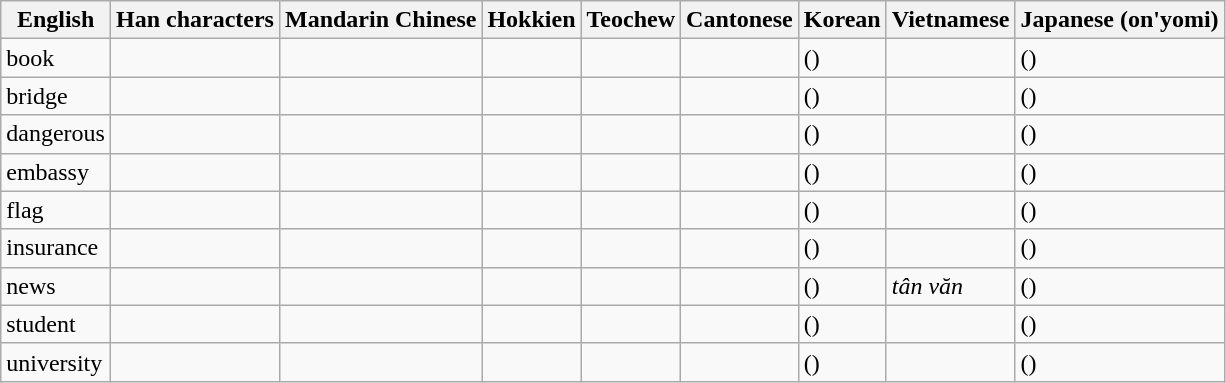<table class="wikitable">
<tr>
<th>English</th>
<th>Han characters</th>
<th>Mandarin Chinese</th>
<th>Hokkien</th>
<th>Teochew</th>
<th>Cantonese</th>
<th>Korean</th>
<th>Vietnamese</th>
<th>Japanese (on'yomi)</th>
</tr>
<tr>
<td>book</td>
<td></td>
<td></td>
<td></td>
<td></td>
<td></td>
<td> ()</td>
<td></td>
<td> ()</td>
</tr>
<tr>
<td>bridge</td>
<td></td>
<td></td>
<td></td>
<td></td>
<td></td>
<td> ()</td>
<td></td>
<td> ()</td>
</tr>
<tr>
<td>dangerous</td>
<td></td>
<td></td>
<td></td>
<td></td>
<td></td>
<td> ()</td>
<td></td>
<td> ()</td>
</tr>
<tr>
<td>embassy</td>
<td></td>
<td></td>
<td></td>
<td></td>
<td></td>
<td> ()</td>
<td></td>
<td> ()</td>
</tr>
<tr>
<td>flag</td>
<td></td>
<td></td>
<td></td>
<td></td>
<td></td>
<td> ()</td>
<td></td>
<td> ()</td>
</tr>
<tr>
<td>insurance</td>
<td></td>
<td></td>
<td></td>
<td></td>
<td></td>
<td> ()</td>
<td></td>
<td> ()</td>
</tr>
<tr>
<td>news</td>
<td></td>
<td></td>
<td></td>
<td></td>
<td></td>
<td> ()</td>
<td><em>tân văn</em></td>
<td> ()</td>
</tr>
<tr>
<td>student</td>
<td></td>
<td></td>
<td></td>
<td></td>
<td></td>
<td> ()</td>
<td></td>
<td> ()</td>
</tr>
<tr>
<td>university</td>
<td></td>
<td></td>
<td></td>
<td></td>
<td></td>
<td> ()</td>
<td></td>
<td> ()</td>
</tr>
</table>
